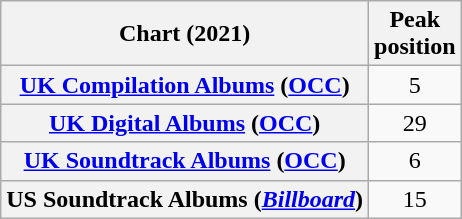<table class="wikitable plainrowheaders" style="text-align:center">
<tr>
<th scope="col">Chart (2021)</th>
<th scope="col">Peak<br>position</th>
</tr>
<tr>
<th scope="row"><a href='#'>UK Compilation Albums</a> (<a href='#'>OCC</a>)</th>
<td>5</td>
</tr>
<tr>
<th scope="row"><a href='#'>UK Digital Albums</a> (<a href='#'>OCC</a>)</th>
<td>29</td>
</tr>
<tr>
<th scope="row"><a href='#'>UK Soundtrack Albums</a> (<a href='#'>OCC</a>)</th>
<td>6</td>
</tr>
<tr>
<th scope="row">US Soundtrack Albums (<a href='#'><em>Billboard</em></a>)</th>
<td>15</td>
</tr>
</table>
